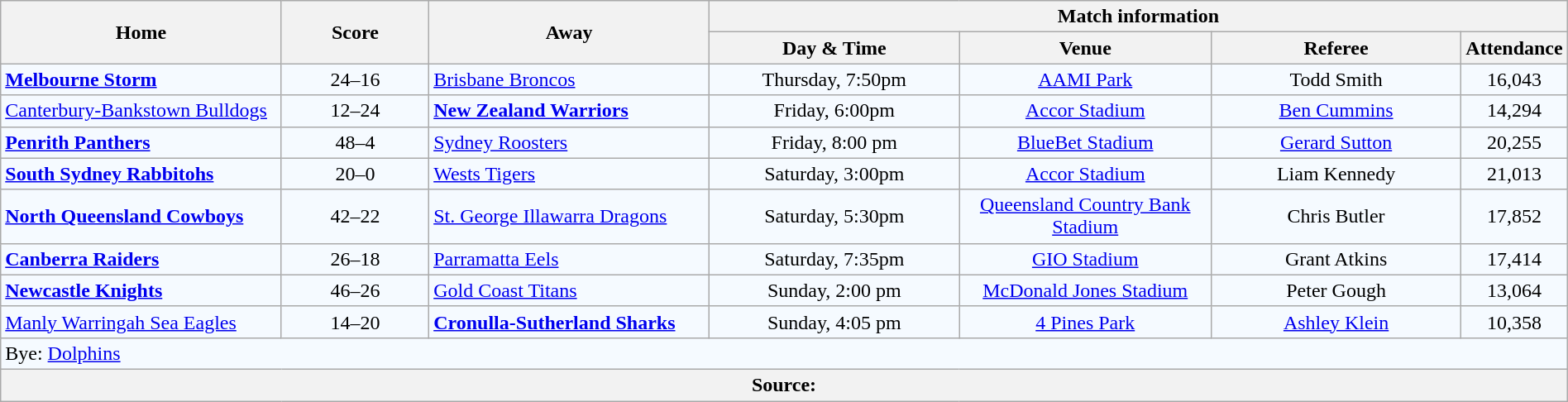<table class="wikitable" style="border-collapse:collapse; text-align:center; width:100%;">
<tr style="text-align:center; background:#f5faff;"  style="background:#c1d8ff;">
<th rowspan="2" style="width:19%;">Home</th>
<th rowspan="2" style="width:10%;">Score</th>
<th rowspan="2" style="width:19%;">Away</th>
<th colspan="4">Match information</th>
</tr>
<tr style="text-align:center; background:#f5faff;"  style="background:#efefef;">
<th width="17%">Day & Time</th>
<th width="17%">Venue</th>
<th width="17%">Referee</th>
<th width="5%">Attendance</th>
</tr>
<tr style="text-align:center; background:#f5faff;">
<td align="left"><strong> <a href='#'>Melbourne Storm</a></strong></td>
<td>24–16</td>
<td align="left"> <a href='#'>Brisbane Broncos</a></td>
<td>Thursday, 7:50pm</td>
<td><a href='#'>AAMI Park</a></td>
<td>Todd Smith</td>
<td>16,043</td>
</tr>
<tr style="text-align:center; background:#f5faff;">
<td align="left"> <a href='#'>Canterbury-Bankstown Bulldogs</a></td>
<td>12–24</td>
<td align="left"><strong> <a href='#'>New Zealand Warriors</a></strong></td>
<td>Friday, 6:00pm</td>
<td><a href='#'>Accor Stadium</a></td>
<td><a href='#'>Ben Cummins</a></td>
<td>14,294</td>
</tr>
<tr style="text-align:center; background:#f5faff;">
<td align="left"><strong> <a href='#'>Penrith Panthers</a></strong></td>
<td>48–4</td>
<td align="left"> <a href='#'>Sydney Roosters</a></td>
<td>Friday, 8:00 pm</td>
<td><a href='#'>BlueBet Stadium</a></td>
<td><a href='#'>Gerard Sutton</a></td>
<td>20,255</td>
</tr>
<tr style="text-align:center; background:#f5faff;">
<td align="left"><strong> <a href='#'>South Sydney Rabbitohs</a></strong></td>
<td>20–0</td>
<td align="left"> <a href='#'>Wests Tigers</a></td>
<td>Saturday, 3:00pm</td>
<td><a href='#'>Accor Stadium</a></td>
<td>Liam Kennedy</td>
<td>21,013</td>
</tr>
<tr style="text-align:center; background:#f5faff;">
<td align="left"><strong> <a href='#'>North Queensland Cowboys</a></strong></td>
<td>42–22</td>
<td align="left"> <a href='#'>St. George Illawarra Dragons</a></td>
<td>Saturday, 5:30pm</td>
<td><a href='#'>Queensland Country Bank Stadium</a></td>
<td>Chris Butler</td>
<td>17,852</td>
</tr>
<tr style="text-align:center; background:#f5faff;">
<td align="left"><strong> <a href='#'>Canberra Raiders</a></strong></td>
<td>26–18</td>
<td align="left"> <a href='#'>Parramatta Eels</a></td>
<td>Saturday, 7:35pm</td>
<td><a href='#'>GIO Stadium</a></td>
<td>Grant Atkins</td>
<td>17,414</td>
</tr>
<tr style="text-align:center; background:#f5faff;">
<td align="left"><strong> <a href='#'>Newcastle Knights</a></strong></td>
<td>46–26</td>
<td align="left"> <a href='#'>Gold Coast Titans</a></td>
<td>Sunday, 2:00 pm</td>
<td><a href='#'>McDonald Jones Stadium</a></td>
<td>Peter Gough</td>
<td>13,064</td>
</tr>
<tr style="text-align:center; background:#f5faff;">
<td align="left"> <a href='#'>Manly Warringah Sea Eagles</a></td>
<td>14–20</td>
<td align="left"><strong> <a href='#'>Cronulla-Sutherland Sharks</a></strong></td>
<td>Sunday, 4:05 pm</td>
<td><a href='#'>4 Pines Park</a></td>
<td><a href='#'>Ashley Klein</a></td>
<td>10,358</td>
</tr>
<tr style="text-align:center; background:#f5faff;">
<td colspan="7" align="left">Bye:  <a href='#'>Dolphins</a></td>
</tr>
<tr style="text-align:center; background:#f5faff;">
<th colspan="7" align="left">Source:</th>
</tr>
</table>
